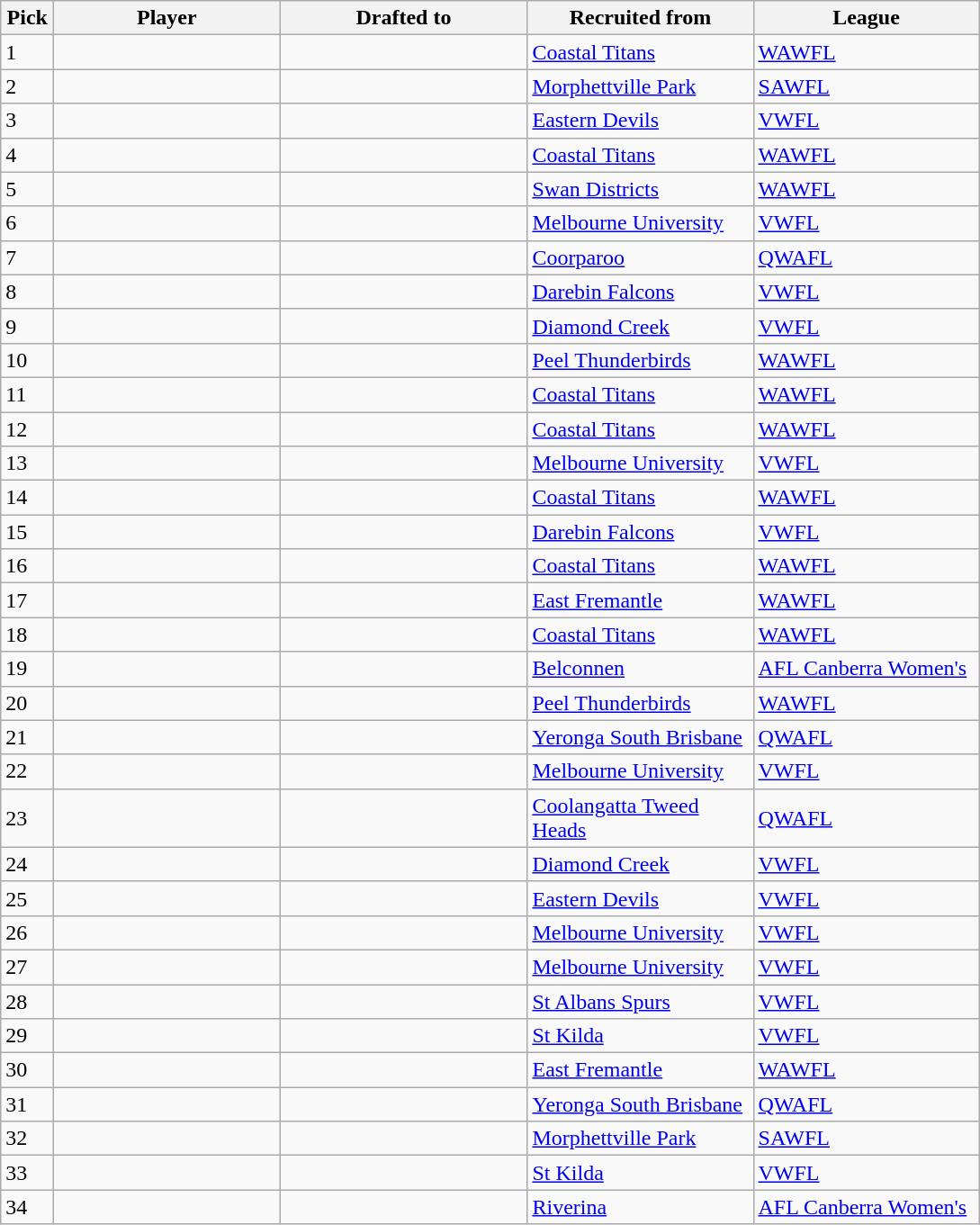<table class="wikitable sortable">
<tr>
<th scope="col" style="width:2em">Pick</th>
<th scope="col" style="width:10em">Player</th>
<th scope="col" style="width:11em">Drafted to</th>
<th scope="col" style="width:10em">Recruited from</th>
<th scope="col" style="width:10em">League</th>
</tr>
<tr>
<td>1</td>
<td></td>
<td></td>
<td><a href='#'>Coastal Titans</a></td>
<td><a href='#'>WAWFL</a></td>
</tr>
<tr>
<td>2</td>
<td></td>
<td></td>
<td><a href='#'>Morphettville Park</a></td>
<td><a href='#'>SAWFL</a></td>
</tr>
<tr>
<td>3</td>
<td></td>
<td></td>
<td><a href='#'>Eastern Devils</a></td>
<td><a href='#'>VWFL</a></td>
</tr>
<tr>
<td>4</td>
<td></td>
<td></td>
<td><a href='#'>Coastal Titans</a></td>
<td><a href='#'>WAWFL</a></td>
</tr>
<tr>
<td>5</td>
<td></td>
<td></td>
<td><a href='#'>Swan Districts</a></td>
<td><a href='#'>WAWFL</a></td>
</tr>
<tr>
<td>6</td>
<td></td>
<td></td>
<td><a href='#'>Melbourne University</a></td>
<td><a href='#'>VWFL</a></td>
</tr>
<tr>
<td>7</td>
<td></td>
<td></td>
<td><a href='#'>Coorparoo</a></td>
<td><a href='#'>QWAFL</a></td>
</tr>
<tr>
<td>8</td>
<td></td>
<td></td>
<td><a href='#'>Darebin Falcons</a></td>
<td><a href='#'>VWFL</a></td>
</tr>
<tr>
<td>9</td>
<td></td>
<td></td>
<td><a href='#'>Diamond Creek</a></td>
<td><a href='#'>VWFL</a></td>
</tr>
<tr>
<td>10</td>
<td></td>
<td></td>
<td><a href='#'>Peel Thunderbirds</a></td>
<td><a href='#'>WAWFL</a></td>
</tr>
<tr>
<td>11</td>
<td></td>
<td></td>
<td><a href='#'>Coastal Titans</a></td>
<td><a href='#'>WAWFL</a></td>
</tr>
<tr>
<td>12</td>
<td></td>
<td></td>
<td><a href='#'>Coastal Titans</a></td>
<td><a href='#'>WAWFL</a></td>
</tr>
<tr>
<td>13</td>
<td></td>
<td></td>
<td><a href='#'>Melbourne University</a></td>
<td><a href='#'>VWFL</a></td>
</tr>
<tr>
<td>14</td>
<td></td>
<td></td>
<td><a href='#'>Coastal Titans</a></td>
<td><a href='#'>WAWFL</a></td>
</tr>
<tr>
<td>15</td>
<td></td>
<td></td>
<td><a href='#'>Darebin Falcons</a></td>
<td><a href='#'>VWFL</a></td>
</tr>
<tr>
<td>16</td>
<td></td>
<td></td>
<td><a href='#'>Coastal Titans</a></td>
<td><a href='#'>WAWFL</a></td>
</tr>
<tr>
<td>17</td>
<td></td>
<td></td>
<td><a href='#'>East Fremantle</a></td>
<td><a href='#'>WAWFL</a></td>
</tr>
<tr>
<td>18</td>
<td></td>
<td></td>
<td><a href='#'>Coastal Titans</a></td>
<td><a href='#'>WAWFL</a></td>
</tr>
<tr>
<td>19</td>
<td></td>
<td></td>
<td><a href='#'>Belconnen</a></td>
<td><a href='#'>AFL Canberra Women's</a></td>
</tr>
<tr>
<td>20</td>
<td></td>
<td></td>
<td><a href='#'>Peel Thunderbirds</a></td>
<td><a href='#'>WAWFL</a></td>
</tr>
<tr>
<td>21</td>
<td></td>
<td></td>
<td><a href='#'>Yeronga South Brisbane</a></td>
<td><a href='#'>QWAFL</a></td>
</tr>
<tr>
<td>22</td>
<td></td>
<td></td>
<td><a href='#'>Melbourne University</a></td>
<td><a href='#'>VWFL</a></td>
</tr>
<tr>
<td>23</td>
<td></td>
<td></td>
<td><a href='#'>Coolangatta Tweed Heads</a></td>
<td><a href='#'>QWAFL</a></td>
</tr>
<tr>
<td>24</td>
<td></td>
<td></td>
<td><a href='#'>Diamond Creek</a></td>
<td><a href='#'>VWFL</a></td>
</tr>
<tr>
<td>25</td>
<td></td>
<td></td>
<td><a href='#'>Eastern Devils</a></td>
<td><a href='#'>VWFL</a></td>
</tr>
<tr>
<td>26</td>
<td></td>
<td></td>
<td><a href='#'>Melbourne University</a></td>
<td><a href='#'>VWFL</a></td>
</tr>
<tr>
<td>27</td>
<td></td>
<td></td>
<td><a href='#'>Melbourne University</a></td>
<td><a href='#'>VWFL</a></td>
</tr>
<tr>
<td>28</td>
<td></td>
<td></td>
<td><a href='#'>St Albans Spurs</a></td>
<td><a href='#'>VWFL</a></td>
</tr>
<tr>
<td>29</td>
<td></td>
<td></td>
<td><a href='#'>St Kilda</a></td>
<td><a href='#'>VWFL</a></td>
</tr>
<tr>
<td>30</td>
<td></td>
<td></td>
<td><a href='#'>East Fremantle</a></td>
<td><a href='#'>WAWFL</a></td>
</tr>
<tr>
<td>31</td>
<td></td>
<td></td>
<td><a href='#'>Yeronga South Brisbane</a></td>
<td><a href='#'>QWAFL</a></td>
</tr>
<tr>
<td>32</td>
<td></td>
<td></td>
<td><a href='#'>Morphettville Park</a></td>
<td><a href='#'>SAWFL</a></td>
</tr>
<tr>
<td>33</td>
<td></td>
<td></td>
<td><a href='#'>St Kilda</a></td>
<td><a href='#'>VWFL</a></td>
</tr>
<tr>
<td>34</td>
<td></td>
<td></td>
<td><a href='#'>Riverina</a></td>
<td><a href='#'>AFL Canberra Women's</a></td>
</tr>
</table>
